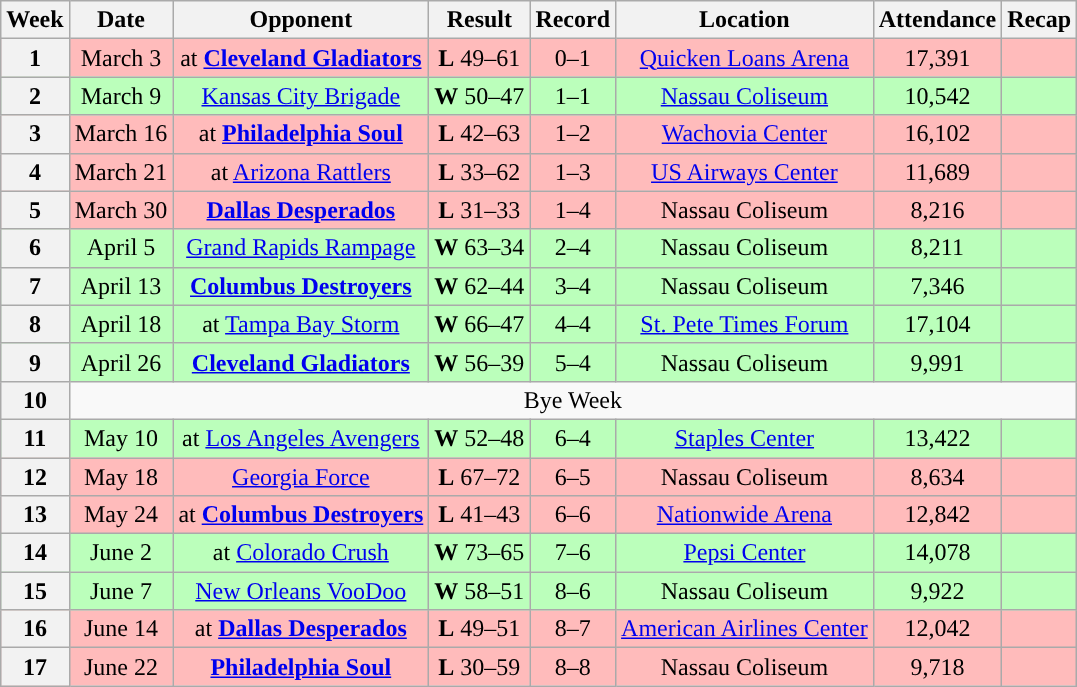<table class="wikitable" style="text-align:center">
<tr>
<th>Week</th>
<th>Date</th>
<th>Opponent</th>
<th>Result</th>
<th>Record</th>
<th>Location</th>
<th>Attendance</th>
<th>Recap</th>
</tr>
<tr bgcolor="#ffbbbb">
<th>1</th>
<td>March 3</td>
<td>at <strong><a href='#'>Cleveland Gladiators</a></strong></td>
<td><strong>L</strong> 49–61</td>
<td>0–1</td>
<td><a href='#'>Quicken Loans Arena</a></td>
<td>17,391</td>
<td></td>
</tr>
<tr bgcolor="#bbffbb">
<th>2</th>
<td>March 9</td>
<td><a href='#'>Kansas City Brigade</a></td>
<td><strong>W</strong> 50–47</td>
<td>1–1</td>
<td><a href='#'>Nassau Coliseum</a></td>
<td>10,542</td>
<td></td>
</tr>
<tr bgcolor="#ffbbbb">
<th>3</th>
<td>March 16</td>
<td>at <strong><a href='#'>Philadelphia Soul</a></strong></td>
<td><strong>L</strong> 42–63</td>
<td>1–2</td>
<td><a href='#'>Wachovia Center</a></td>
<td>16,102</td>
<td></td>
</tr>
<tr bgcolor="#ffbbbb">
<th>4</th>
<td>March 21</td>
<td>at <a href='#'>Arizona Rattlers</a></td>
<td><strong>L</strong> 33–62</td>
<td>1–3</td>
<td><a href='#'>US Airways Center</a></td>
<td>11,689</td>
<td></td>
</tr>
<tr bgcolor="#ffbbbb">
<th>5</th>
<td>March 30</td>
<td><strong><a href='#'>Dallas Desperados</a></strong></td>
<td><strong>L</strong> 31–33</td>
<td>1–4</td>
<td>Nassau Coliseum</td>
<td>8,216</td>
<td></td>
</tr>
<tr bgcolor="#bbffbb">
<th>6</th>
<td>April 5</td>
<td><a href='#'>Grand Rapids Rampage</a></td>
<td><strong>W</strong> 63–34</td>
<td>2–4</td>
<td>Nassau Coliseum</td>
<td>8,211</td>
<td></td>
</tr>
<tr bgcolor="#bbffbb">
<th>7</th>
<td>April 13</td>
<td><strong><a href='#'>Columbus Destroyers</a></strong></td>
<td><strong>W</strong> 62–44</td>
<td>3–4</td>
<td>Nassau Coliseum</td>
<td>7,346</td>
<td></td>
</tr>
<tr bgcolor="#bbffbb">
<th>8</th>
<td>April 18</td>
<td>at <a href='#'>Tampa Bay Storm</a></td>
<td><strong>W</strong> 66–47</td>
<td>4–4</td>
<td><a href='#'>St. Pete Times Forum</a></td>
<td>17,104</td>
<td></td>
</tr>
<tr bgcolor="#bbffbb">
<th>9</th>
<td>April 26</td>
<td><strong><a href='#'>Cleveland Gladiators</a></strong></td>
<td><strong>W</strong> 56–39</td>
<td>5–4</td>
<td>Nassau Coliseum</td>
<td>9,991</td>
<td></td>
</tr>
<tr>
<th>10</th>
<td colspan=7>Bye Week</td>
</tr>
<tr bgcolor="#bbffbb">
<th>11</th>
<td>May 10</td>
<td>at <a href='#'>Los Angeles Avengers</a></td>
<td><strong>W</strong> 52–48</td>
<td>6–4</td>
<td><a href='#'>Staples Center</a></td>
<td>13,422</td>
<td></td>
</tr>
<tr bgcolor="#ffbbbb">
<th>12</th>
<td>May 18</td>
<td><a href='#'>Georgia Force</a></td>
<td><strong>L</strong> 67–72</td>
<td>6–5</td>
<td>Nassau Coliseum</td>
<td>8,634</td>
<td></td>
</tr>
<tr bgcolor="#ffbbbb">
<th>13</th>
<td>May 24</td>
<td>at <strong><a href='#'>Columbus Destroyers</a></strong></td>
<td><strong>L</strong> 41–43</td>
<td>6–6</td>
<td><a href='#'>Nationwide Arena</a></td>
<td>12,842</td>
<td></td>
</tr>
<tr bgcolor="#bbffbb">
<th>14</th>
<td>June 2</td>
<td>at <a href='#'>Colorado Crush</a></td>
<td><strong>W</strong> 73–65</td>
<td>7–6</td>
<td><a href='#'>Pepsi Center</a></td>
<td>14,078</td>
<td></td>
</tr>
<tr bgcolor="#bbffbb">
<th>15</th>
<td>June 7</td>
<td><a href='#'>New Orleans VooDoo</a></td>
<td><strong>W</strong> 58–51</td>
<td>8–6</td>
<td>Nassau Coliseum</td>
<td>9,922</td>
<td></td>
</tr>
<tr bgcolor="#ffbbbb">
<th>16</th>
<td>June 14</td>
<td>at <strong><a href='#'>Dallas Desperados</a></strong></td>
<td><strong>L</strong> 49–51</td>
<td>8–7</td>
<td><a href='#'>American Airlines Center</a></td>
<td>12,042</td>
<td></td>
</tr>
<tr bgcolor="#ffbbbb">
<th>17</th>
<td>June 22</td>
<td><strong><a href='#'>Philadelphia Soul</a></strong></td>
<td><strong>L</strong> 30–59</td>
<td>8–8</td>
<td>Nassau Coliseum</td>
<td>9,718</td>
<td></td>
</tr>
</table>
